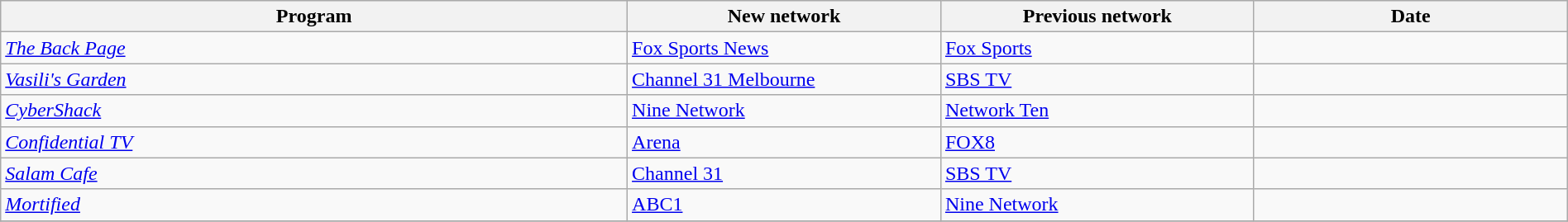<table class="wikitable sortable" width="100%">
<tr bgcolor="#efefef">
<th width=40%>Program</th>
<th width=20%>New network</th>
<th width=20%>Previous network</th>
<th width=20%>Date</th>
</tr>
<tr>
<td><em><a href='#'>The Back Page</a></em></td>
<td><a href='#'>Fox Sports News</a></td>
<td><a href='#'>Fox Sports</a></td>
<td></td>
</tr>
<tr>
<td><em><a href='#'>Vasili's Garden</a></em></td>
<td><a href='#'>Channel 31 Melbourne</a></td>
<td><a href='#'>SBS TV</a></td>
<td></td>
</tr>
<tr>
<td><em><a href='#'>CyberShack</a></em></td>
<td><a href='#'>Nine Network</a></td>
<td><a href='#'>Network Ten</a></td>
<td></td>
</tr>
<tr>
<td><em><a href='#'>Confidential TV</a></em></td>
<td><a href='#'>Arena</a></td>
<td><a href='#'>FOX8</a></td>
<td></td>
</tr>
<tr>
<td><em><a href='#'>Salam Cafe</a></em></td>
<td><a href='#'>Channel 31</a></td>
<td><a href='#'>SBS TV</a></td>
<td></td>
</tr>
<tr>
<td><em><a href='#'>Mortified</a></em></td>
<td><a href='#'>ABC1</a></td>
<td><a href='#'>Nine Network</a></td>
<td></td>
</tr>
<tr>
</tr>
</table>
